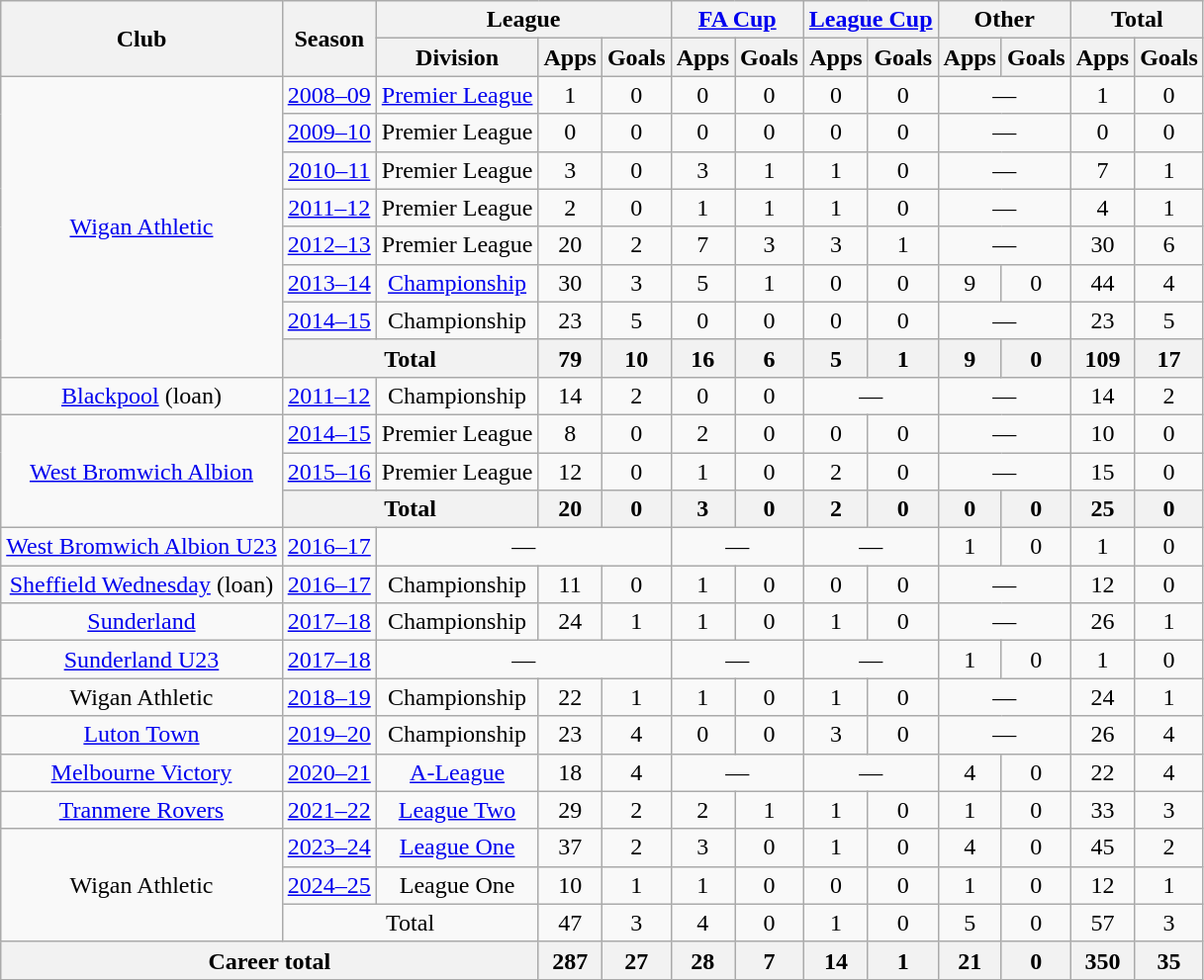<table class="wikitable" style="text-align:center">
<tr>
<th rowspan="2">Club</th>
<th rowspan="2">Season</th>
<th colspan="3">League</th>
<th colspan="2"><a href='#'>FA Cup</a></th>
<th colspan="2"><a href='#'>League Cup</a></th>
<th colspan="2">Other</th>
<th colspan="2">Total</th>
</tr>
<tr>
<th>Division</th>
<th>Apps</th>
<th>Goals</th>
<th>Apps</th>
<th>Goals</th>
<th>Apps</th>
<th>Goals</th>
<th>Apps</th>
<th>Goals</th>
<th>Apps</th>
<th>Goals</th>
</tr>
<tr>
<td rowspan="8"><a href='#'>Wigan Athletic</a></td>
<td><a href='#'>2008–09</a></td>
<td><a href='#'>Premier League</a></td>
<td>1</td>
<td>0</td>
<td>0</td>
<td>0</td>
<td>0</td>
<td>0</td>
<td colspan="2">—</td>
<td>1</td>
<td>0</td>
</tr>
<tr>
<td><a href='#'>2009–10</a></td>
<td>Premier League</td>
<td>0</td>
<td>0</td>
<td>0</td>
<td>0</td>
<td>0</td>
<td>0</td>
<td colspan="2">—</td>
<td>0</td>
<td>0</td>
</tr>
<tr>
<td><a href='#'>2010–11</a></td>
<td>Premier League</td>
<td>3</td>
<td>0</td>
<td>3</td>
<td>1</td>
<td>1</td>
<td>0</td>
<td colspan="2">—</td>
<td>7</td>
<td>1</td>
</tr>
<tr>
<td><a href='#'>2011–12</a></td>
<td>Premier League</td>
<td>2</td>
<td>0</td>
<td>1</td>
<td>1</td>
<td>1</td>
<td>0</td>
<td colspan="2">—</td>
<td>4</td>
<td>1</td>
</tr>
<tr>
<td><a href='#'>2012–13</a></td>
<td>Premier League</td>
<td>20</td>
<td>2</td>
<td>7</td>
<td>3</td>
<td>3</td>
<td>1</td>
<td colspan="2">—</td>
<td>30</td>
<td>6</td>
</tr>
<tr>
<td><a href='#'>2013–14</a></td>
<td><a href='#'>Championship</a></td>
<td>30</td>
<td>3</td>
<td>5</td>
<td>1</td>
<td>0</td>
<td>0</td>
<td>9</td>
<td>0</td>
<td>44</td>
<td>4</td>
</tr>
<tr>
<td><a href='#'>2014–15</a></td>
<td>Championship</td>
<td>23</td>
<td>5</td>
<td>0</td>
<td>0</td>
<td>0</td>
<td>0</td>
<td colspan="2">—</td>
<td>23</td>
<td>5</td>
</tr>
<tr>
<th colspan="2">Total</th>
<th>79</th>
<th>10</th>
<th>16</th>
<th>6</th>
<th>5</th>
<th>1</th>
<th>9</th>
<th>0</th>
<th>109</th>
<th>17</th>
</tr>
<tr>
<td><a href='#'>Blackpool</a> (loan)</td>
<td><a href='#'>2011–12</a></td>
<td>Championship</td>
<td>14</td>
<td>2</td>
<td>0</td>
<td>0</td>
<td colspan="2">—</td>
<td colspan="2">—</td>
<td>14</td>
<td>2</td>
</tr>
<tr>
<td rowspan="3"><a href='#'>West Bromwich Albion</a></td>
<td><a href='#'>2014–15</a></td>
<td>Premier League</td>
<td>8</td>
<td>0</td>
<td>2</td>
<td>0</td>
<td>0</td>
<td>0</td>
<td colspan="2">—</td>
<td>10</td>
<td>0</td>
</tr>
<tr>
<td><a href='#'>2015–16</a></td>
<td>Premier League</td>
<td>12</td>
<td>0</td>
<td>1</td>
<td>0</td>
<td>2</td>
<td>0</td>
<td colspan="2">—</td>
<td>15</td>
<td>0</td>
</tr>
<tr>
<th colspan="2">Total</th>
<th>20</th>
<th>0</th>
<th>3</th>
<th>0</th>
<th>2</th>
<th>0</th>
<th>0</th>
<th>0</th>
<th>25</th>
<th>0</th>
</tr>
<tr>
<td><a href='#'>West Bromwich Albion U23</a></td>
<td><a href='#'>2016–17</a></td>
<td colspan="3">—</td>
<td colspan="2">—</td>
<td colspan="2">—</td>
<td>1</td>
<td>0</td>
<td>1</td>
<td>0</td>
</tr>
<tr>
<td><a href='#'>Sheffield Wednesday</a> (loan)</td>
<td><a href='#'>2016–17</a></td>
<td>Championship</td>
<td>11</td>
<td>0</td>
<td>1</td>
<td>0</td>
<td>0</td>
<td>0</td>
<td colspan="2">—</td>
<td>12</td>
<td>0</td>
</tr>
<tr>
<td><a href='#'>Sunderland</a></td>
<td><a href='#'>2017–18</a></td>
<td>Championship</td>
<td>24</td>
<td>1</td>
<td>1</td>
<td>0</td>
<td>1</td>
<td>0</td>
<td colspan="2">—</td>
<td>26</td>
<td>1</td>
</tr>
<tr>
<td><a href='#'>Sunderland U23</a></td>
<td><a href='#'>2017–18</a></td>
<td colspan="3">—</td>
<td colspan="2">—</td>
<td colspan="2">—</td>
<td>1</td>
<td>0</td>
<td>1</td>
<td>0</td>
</tr>
<tr>
<td>Wigan Athletic</td>
<td><a href='#'>2018–19</a></td>
<td>Championship</td>
<td>22</td>
<td>1</td>
<td>1</td>
<td>0</td>
<td>1</td>
<td>0</td>
<td colspan="2">—</td>
<td>24</td>
<td>1</td>
</tr>
<tr>
<td><a href='#'>Luton Town</a></td>
<td><a href='#'>2019–20</a></td>
<td>Championship</td>
<td>23</td>
<td>4</td>
<td>0</td>
<td>0</td>
<td>3</td>
<td>0</td>
<td colspan="2">—</td>
<td>26</td>
<td>4</td>
</tr>
<tr>
<td><a href='#'>Melbourne Victory</a></td>
<td><a href='#'>2020–21</a></td>
<td><a href='#'>A-League</a></td>
<td>18</td>
<td>4</td>
<td colspan="2">—</td>
<td colspan="2">—</td>
<td>4</td>
<td>0</td>
<td>22</td>
<td>4</td>
</tr>
<tr>
<td><a href='#'>Tranmere Rovers</a></td>
<td><a href='#'>2021–22</a></td>
<td><a href='#'>League Two</a></td>
<td>29</td>
<td>2</td>
<td>2</td>
<td>1</td>
<td>1</td>
<td>0</td>
<td>1</td>
<td>0</td>
<td>33</td>
<td>3</td>
</tr>
<tr>
<td rowspan="3">Wigan Athletic</td>
<td><a href='#'>2023–24</a></td>
<td><a href='#'>League One</a></td>
<td>37</td>
<td>2</td>
<td>3</td>
<td>0</td>
<td>1</td>
<td>0</td>
<td>4</td>
<td>0</td>
<td>45</td>
<td>2</td>
</tr>
<tr>
<td><a href='#'>2024–25</a></td>
<td>League One</td>
<td>10</td>
<td>1</td>
<td>1</td>
<td>0</td>
<td>0</td>
<td>0</td>
<td>1</td>
<td>0</td>
<td>12</td>
<td>1</td>
</tr>
<tr>
<td colspan="2">Total</td>
<td>47</td>
<td>3</td>
<td>4</td>
<td>0</td>
<td>1</td>
<td>0</td>
<td>5</td>
<td>0</td>
<td>57</td>
<td>3</td>
</tr>
<tr>
<th colspan="3">Career total</th>
<th>287</th>
<th>27</th>
<th>28</th>
<th>7</th>
<th>14</th>
<th>1</th>
<th>21</th>
<th>0</th>
<th>350</th>
<th>35</th>
</tr>
</table>
